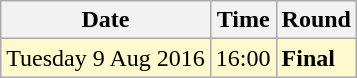<table class="wikitable">
<tr>
<th>Date</th>
<th>Time</th>
<th>Round</th>
</tr>
<tr>
<td style=background:lemonchiffon>Tuesday 9 Aug 2016</td>
<td style=background:lemonchiffon>16:00</td>
<td style=background:lemonchiffon><strong>Final</strong></td>
</tr>
</table>
